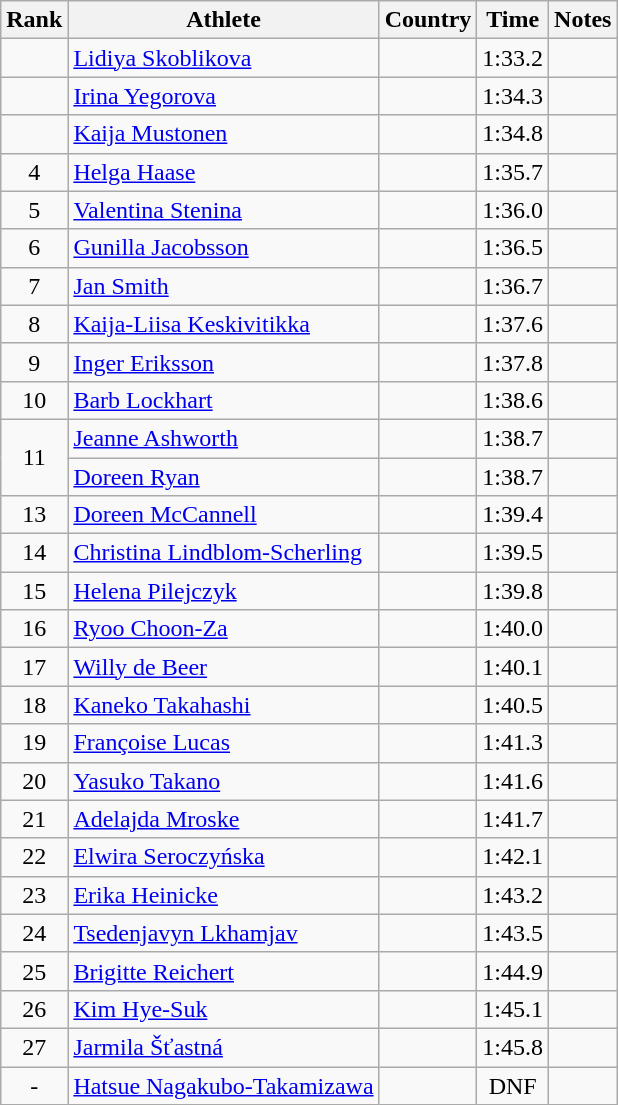<table class="wikitable sortable" style="text-align:center">
<tr>
<th>Rank</th>
<th>Athlete</th>
<th>Country</th>
<th>Time</th>
<th>Notes</th>
</tr>
<tr>
<td></td>
<td align=left><a href='#'>Lidiya Skoblikova</a></td>
<td align=left></td>
<td>1:33.2</td>
<td></td>
</tr>
<tr>
<td></td>
<td align=left><a href='#'>Irina Yegorova</a></td>
<td align=left></td>
<td>1:34.3</td>
<td></td>
</tr>
<tr>
<td></td>
<td align=left><a href='#'>Kaija Mustonen</a></td>
<td align=left></td>
<td>1:34.8</td>
<td></td>
</tr>
<tr>
<td>4</td>
<td align=left><a href='#'>Helga Haase</a></td>
<td align=left></td>
<td>1:35.7</td>
<td></td>
</tr>
<tr>
<td>5</td>
<td align=left><a href='#'>Valentina Stenina</a></td>
<td align=left></td>
<td>1:36.0</td>
<td></td>
</tr>
<tr>
<td>6</td>
<td align=left><a href='#'>Gunilla Jacobsson</a></td>
<td align=left></td>
<td>1:36.5</td>
<td></td>
</tr>
<tr>
<td>7</td>
<td align=left><a href='#'>Jan Smith</a></td>
<td align=left></td>
<td>1:36.7</td>
<td></td>
</tr>
<tr>
<td>8</td>
<td align=left><a href='#'>Kaija-Liisa Keskivitikka</a></td>
<td align=left></td>
<td>1:37.6</td>
<td></td>
</tr>
<tr>
<td>9</td>
<td align=left><a href='#'>Inger Eriksson</a></td>
<td align=left></td>
<td>1:37.8</td>
<td></td>
</tr>
<tr>
<td>10</td>
<td align=left><a href='#'>Barb Lockhart</a></td>
<td align=left></td>
<td>1:38.6</td>
<td></td>
</tr>
<tr>
<td rowspan=2>11</td>
<td align=left><a href='#'>Jeanne Ashworth</a></td>
<td align=left></td>
<td>1:38.7</td>
<td></td>
</tr>
<tr>
<td align=left><a href='#'>Doreen Ryan</a></td>
<td align=left></td>
<td>1:38.7</td>
<td></td>
</tr>
<tr>
<td>13</td>
<td align=left><a href='#'>Doreen McCannell</a></td>
<td align=left></td>
<td>1:39.4</td>
<td></td>
</tr>
<tr>
<td>14</td>
<td align=left><a href='#'>Christina Lindblom-Scherling</a></td>
<td align=left></td>
<td>1:39.5</td>
<td></td>
</tr>
<tr>
<td>15</td>
<td align=left><a href='#'>Helena Pilejczyk</a></td>
<td align=left></td>
<td>1:39.8</td>
<td></td>
</tr>
<tr>
<td>16</td>
<td align=left><a href='#'>Ryoo Choon-Za</a></td>
<td align=left></td>
<td>1:40.0</td>
<td></td>
</tr>
<tr>
<td>17</td>
<td align=left><a href='#'>Willy de Beer</a></td>
<td align=left></td>
<td>1:40.1</td>
<td></td>
</tr>
<tr>
<td>18</td>
<td align=left><a href='#'>Kaneko Takahashi</a></td>
<td align=left></td>
<td>1:40.5</td>
<td></td>
</tr>
<tr>
<td>19</td>
<td align=left><a href='#'>Françoise Lucas</a></td>
<td align=left></td>
<td>1:41.3</td>
<td></td>
</tr>
<tr>
<td>20</td>
<td align=left><a href='#'>Yasuko Takano</a></td>
<td align=left></td>
<td>1:41.6</td>
<td></td>
</tr>
<tr>
<td>21</td>
<td align=left><a href='#'>Adelajda Mroske</a></td>
<td align=left></td>
<td>1:41.7</td>
<td></td>
</tr>
<tr>
<td>22</td>
<td align=left><a href='#'>Elwira Seroczyńska</a></td>
<td align=left></td>
<td>1:42.1</td>
<td></td>
</tr>
<tr>
<td>23</td>
<td align=left><a href='#'>Erika Heinicke</a></td>
<td align=left></td>
<td>1:43.2</td>
<td></td>
</tr>
<tr>
<td>24</td>
<td align=left><a href='#'>Tsedenjavyn Lkhamjav</a></td>
<td align=left></td>
<td>1:43.5</td>
<td></td>
</tr>
<tr>
<td>25</td>
<td align=left><a href='#'>Brigitte Reichert</a></td>
<td align=left></td>
<td>1:44.9</td>
<td></td>
</tr>
<tr>
<td>26</td>
<td align=left><a href='#'>Kim Hye-Suk</a></td>
<td align=left></td>
<td>1:45.1</td>
<td></td>
</tr>
<tr>
<td>27</td>
<td align=left><a href='#'>Jarmila Šťastná</a></td>
<td align=left></td>
<td>1:45.8</td>
<td></td>
</tr>
<tr>
<td>-</td>
<td align=left><a href='#'>Hatsue Nagakubo-Takamizawa</a></td>
<td align=left></td>
<td>DNF</td>
</tr>
</table>
